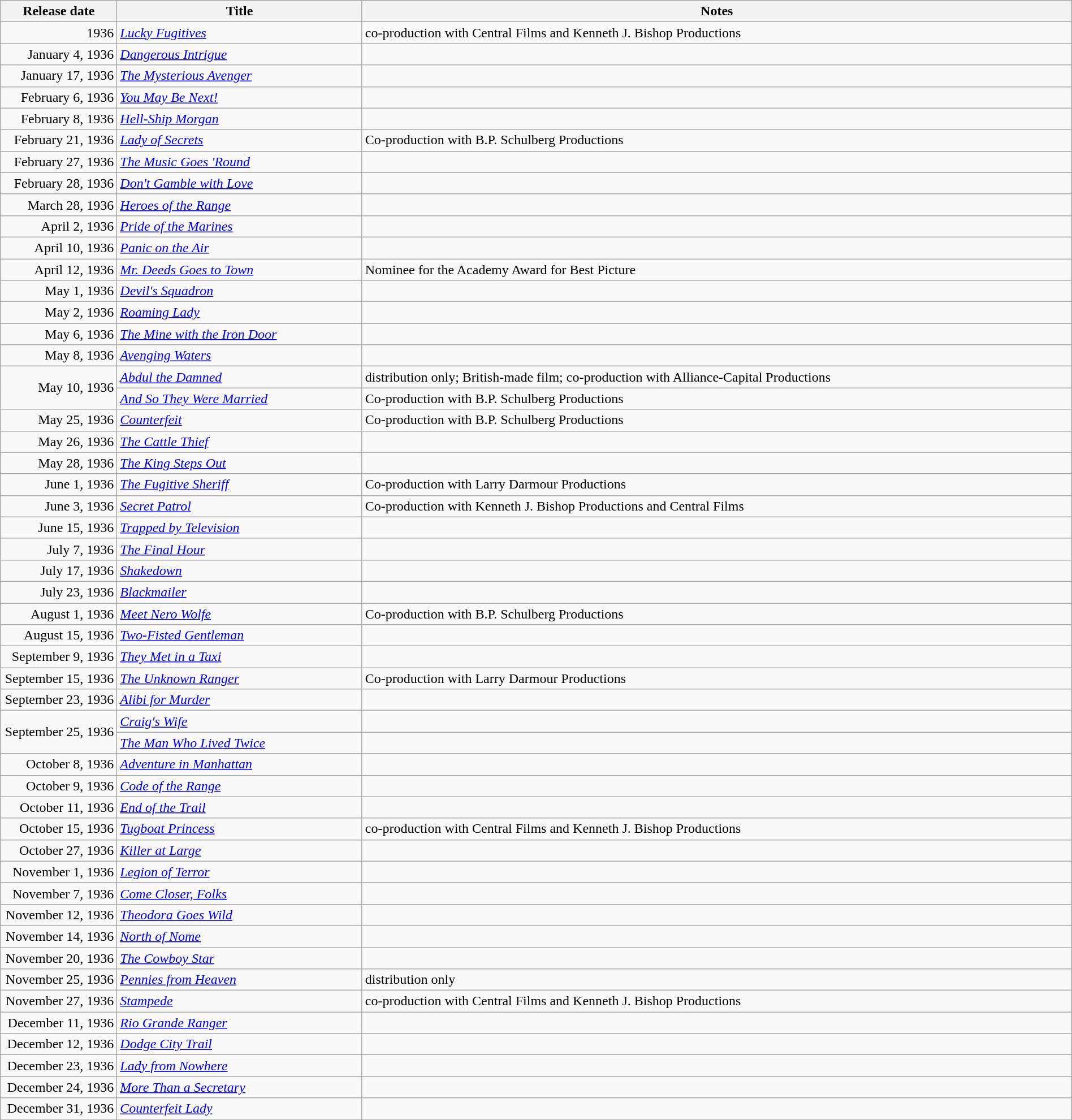<table class="wikitable sortable" style="width:100%;">
<tr>
<th scope="col" style="width:130px;">Release date</th>
<th>Title</th>
<th>Notes</th>
</tr>
<tr>
<td style="text-align:right;">1936</td>
<td><em><a href='#'>Lucky Fugitives</a></em></td>
<td>co-production with Central Films and Kenneth J. Bishop Productions</td>
</tr>
<tr>
<td style="text-align:right;">January 4, 1936</td>
<td><em><a href='#'>Dangerous Intrigue</a></em></td>
<td></td>
</tr>
<tr>
<td style="text-align:right;">January 17, 1936</td>
<td><em><a href='#'>The Mysterious Avenger</a></em></td>
<td></td>
</tr>
<tr>
<td style="text-align:right;">February 6, 1936</td>
<td><em><a href='#'>You May Be Next!</a></em></td>
<td></td>
</tr>
<tr>
<td style="text-align:right;">February 8, 1936</td>
<td><em><a href='#'>Hell-Ship Morgan</a></em></td>
<td></td>
</tr>
<tr>
<td style="text-align:right;">February 21, 1936</td>
<td><em><a href='#'>Lady of Secrets</a></em></td>
<td>Co-production with B.P. Schulberg Productions</td>
</tr>
<tr>
<td style="text-align:right;">February 27, 1936</td>
<td><em><a href='#'>The Music Goes 'Round</a></em></td>
<td></td>
</tr>
<tr>
<td style="text-align:right;">February 28, 1936</td>
<td><em><a href='#'>Don't Gamble with Love</a></em></td>
<td></td>
</tr>
<tr>
<td style="text-align:right;">March 28, 1936</td>
<td><em><a href='#'>Heroes of the Range</a></em></td>
<td></td>
</tr>
<tr>
<td style="text-align:right;">April 2, 1936</td>
<td><em><a href='#'>Pride of the Marines</a></em></td>
<td></td>
</tr>
<tr>
<td style="text-align:right;">April 10, 1936</td>
<td><em><a href='#'>Panic on the Air</a></em></td>
<td></td>
</tr>
<tr>
<td style="text-align:right;">April 12, 1936</td>
<td><em><a href='#'>Mr. Deeds Goes to Town</a></em></td>
<td>Nominee for the Academy Award for Best Picture</td>
</tr>
<tr>
<td style="text-align:right;">May 1, 1936</td>
<td><em><a href='#'>Devil's Squadron</a></em></td>
<td></td>
</tr>
<tr>
<td style="text-align:right;">May 2, 1936</td>
<td><em><a href='#'>Roaming Lady</a></em></td>
<td></td>
</tr>
<tr>
<td style="text-align:right;">May 6, 1936</td>
<td><em><a href='#'>The Mine with the Iron Door</a></em></td>
<td></td>
</tr>
<tr>
<td style="text-align:right;">May 8, 1936</td>
<td><em><a href='#'>Avenging Waters</a></em></td>
<td></td>
</tr>
<tr>
<td style="text-align:right;" rowspan="2">May 10, 1936</td>
<td><em><a href='#'>Abdul the Damned</a></em></td>
<td>distribution only; British-made film; co-production with Alliance-Capital Productions</td>
</tr>
<tr>
<td><em><a href='#'>And So They Were Married</a></em></td>
<td>Co-production with B.P. Schulberg Productions</td>
</tr>
<tr>
<td style="text-align:right;">May 25, 1936</td>
<td><em><a href='#'>Counterfeit</a></em></td>
<td>Co-production with B.P. Schulberg Productions</td>
</tr>
<tr>
<td style="text-align:right;">May 26, 1936</td>
<td><em><a href='#'>The Cattle Thief</a></em></td>
<td></td>
</tr>
<tr>
<td style="text-align:right;">May 28, 1936</td>
<td><em><a href='#'>The King Steps Out</a></em></td>
<td></td>
</tr>
<tr>
<td style="text-align:right;">June 1, 1936</td>
<td><em><a href='#'>The Fugitive Sheriff</a></em></td>
<td>Co-production with Larry Darmour Productions</td>
</tr>
<tr>
<td style="text-align:right;">June 3, 1936</td>
<td><em><a href='#'>Secret Patrol</a></em></td>
<td>Co-production with Kenneth J. Bishop Productions and Central Films</td>
</tr>
<tr>
<td style="text-align:right;">June 15, 1936</td>
<td><em><a href='#'>Trapped by Television</a></em></td>
<td></td>
</tr>
<tr>
<td style="text-align:right;">July 7, 1936</td>
<td><em><a href='#'>The Final Hour</a></em></td>
<td></td>
</tr>
<tr>
<td style="text-align:right;">July 17, 1936</td>
<td><em><a href='#'>Shakedown</a></em></td>
<td></td>
</tr>
<tr>
<td style="text-align:right;">July 23, 1936</td>
<td><em><a href='#'>Blackmailer</a></em></td>
<td></td>
</tr>
<tr>
<td style="text-align:right;">August 1, 1936</td>
<td><em><a href='#'>Meet Nero Wolfe</a></em></td>
<td>Co-production with B.P. Schulberg Productions</td>
</tr>
<tr>
<td style="text-align:right;">August 15, 1936</td>
<td><em><a href='#'>Two-Fisted Gentleman</a></em></td>
<td></td>
</tr>
<tr>
<td style="text-align:right;">September 9, 1936</td>
<td><em><a href='#'>They Met in a Taxi</a></em></td>
<td></td>
</tr>
<tr>
<td style="text-align:right;">September 15, 1936</td>
<td><em><a href='#'>The Unknown Ranger</a></em></td>
<td>Co-production with Larry Darmour Productions</td>
</tr>
<tr>
<td style="text-align:right;">September 23, 1936</td>
<td><em><a href='#'>Alibi for Murder</a></em></td>
<td></td>
</tr>
<tr>
<td style="text-align:right;" rowspan="2">September 25, 1936</td>
<td><em><a href='#'>Craig's Wife</a></em></td>
<td></td>
</tr>
<tr>
<td><em><a href='#'>The Man Who Lived Twice</a></em></td>
<td></td>
</tr>
<tr>
<td style="text-align:right;">October 8, 1936</td>
<td><em><a href='#'>Adventure in Manhattan</a></em></td>
<td></td>
</tr>
<tr>
<td style="text-align:right;">October 9, 1936</td>
<td><em><a href='#'>Code of the Range</a></em></td>
<td></td>
</tr>
<tr>
<td style="text-align:right;">October 11, 1936</td>
<td><em><a href='#'>End of the Trail</a></em></td>
<td></td>
</tr>
<tr>
<td style="text-align:right;">October 15, 1936</td>
<td><em><a href='#'>Tugboat Princess</a></em></td>
<td>co-production with Central Films and Kenneth J. Bishop Productions</td>
</tr>
<tr>
<td style="text-align:right;">October 27, 1936</td>
<td><em><a href='#'>Killer at Large</a></em></td>
<td></td>
</tr>
<tr>
<td style="text-align:right;">November 1, 1936</td>
<td><em><a href='#'>Legion of Terror</a></em></td>
<td></td>
</tr>
<tr>
<td style="text-align:right;">November 7, 1936</td>
<td><em><a href='#'>Come Closer, Folks</a></em></td>
<td></td>
</tr>
<tr>
<td style="text-align:right;">November 12, 1936</td>
<td><em><a href='#'>Theodora Goes Wild</a></em></td>
<td></td>
</tr>
<tr>
<td style="text-align:right;">November 14, 1936</td>
<td><em><a href='#'>North of Nome</a></em></td>
<td></td>
</tr>
<tr>
<td style="text-align:right;">November 20, 1936</td>
<td><em><a href='#'>The Cowboy Star</a></em></td>
<td></td>
</tr>
<tr>
<td style="text-align:right;">November 25, 1936</td>
<td><em><a href='#'>Pennies from Heaven</a></em></td>
<td>distribution only</td>
</tr>
<tr>
<td style="text-align:right;">November 27, 1936</td>
<td><em><a href='#'>Stampede</a></em></td>
<td>co-production with Central Films and Kenneth J. Bishop Productions</td>
</tr>
<tr>
<td style="text-align:right;">December 11, 1936</td>
<td><em><a href='#'>Rio Grande Ranger</a></em></td>
<td></td>
</tr>
<tr>
<td style="text-align:right;">December 12, 1936</td>
<td><em><a href='#'>Dodge City Trail</a></em></td>
<td></td>
</tr>
<tr>
<td style="text-align:right;">December 23, 1936</td>
<td><em><a href='#'>Lady from Nowhere</a></em></td>
<td></td>
</tr>
<tr>
<td style="text-align:right;">December 24, 1936</td>
<td><em><a href='#'>More Than a Secretary</a></em></td>
<td></td>
</tr>
<tr>
<td style="text-align:right;">December 31, 1936</td>
<td><em><a href='#'>Counterfeit Lady</a></em></td>
<td></td>
</tr>
<tr>
</tr>
</table>
